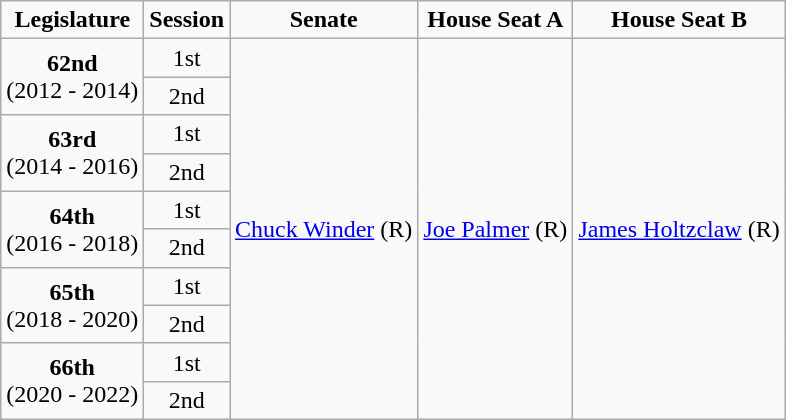<table class=wikitable style="text-align:center">
<tr>
<td><strong>Legislature</strong></td>
<td><strong>Session</strong></td>
<td><strong>Senate</strong></td>
<td><strong>House Seat A</strong></td>
<td><strong>House Seat B</strong></td>
</tr>
<tr>
<td rowspan="2" colspan="1" style="text-align: center;"><strong>62nd</strong> <br> (2012 - 2014)</td>
<td>1st</td>
<td rowspan="10" colspan="1" style="text-align: center;" ><a href='#'>Chuck Winder</a> (R)</td>
<td rowspan="10" colspan="1" style="text-align: center;" ><a href='#'>Joe Palmer</a> (R)</td>
<td rowspan="10" colspan="1" style="text-align: center;" ><a href='#'>James Holtzclaw</a> (R)</td>
</tr>
<tr>
<td>2nd</td>
</tr>
<tr>
<td rowspan="2" colspan="1" style="text-align: center;"><strong>63rd</strong> <br> (2014 - 2016)</td>
<td>1st</td>
</tr>
<tr>
<td>2nd</td>
</tr>
<tr>
<td rowspan="2" colspan="1" style="text-align: center;"><strong>64th</strong> <br> (2016 - 2018)</td>
<td>1st</td>
</tr>
<tr>
<td>2nd</td>
</tr>
<tr>
<td rowspan="2" colspan="1" style="text-align: center;"><strong>65th</strong> <br> (2018 - 2020)</td>
<td>1st</td>
</tr>
<tr>
<td>2nd</td>
</tr>
<tr>
<td rowspan="2" colspan="1" style="text-align: center;"><strong>66th</strong> <br> (2020 - 2022)</td>
<td>1st</td>
</tr>
<tr>
<td>2nd</td>
</tr>
</table>
